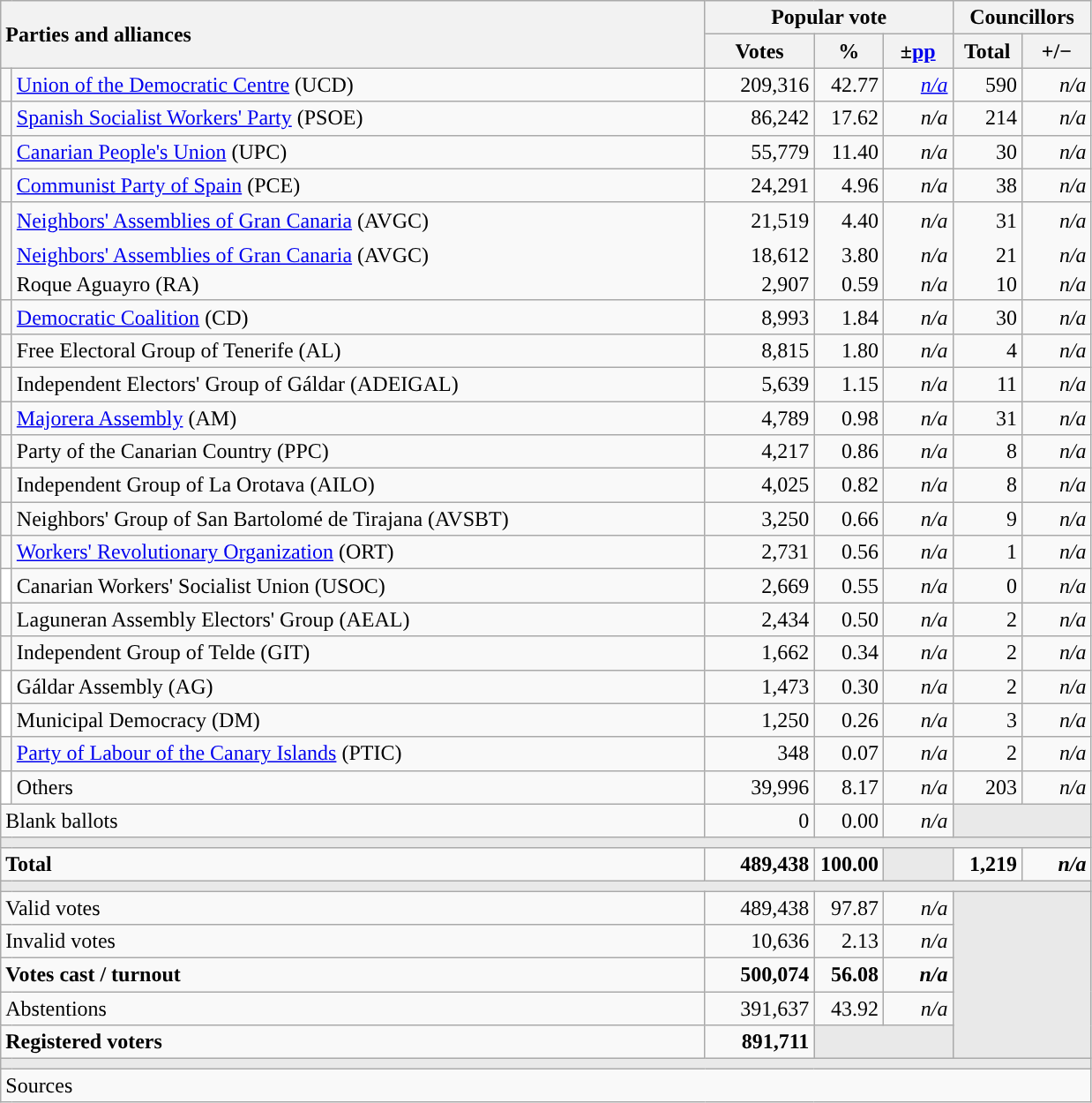<table class="wikitable" style="text-align:right;">
<tr>
<th style="text-align:left;" rowspan="2" colspan="2" width="525">Parties and alliances</th>
<th colspan="3">Popular vote</th>
<th colspan="2">Councillors</th>
</tr>
<tr>
<th width="75">Votes</th>
<th width="45">%</th>
<th width="45">±<a href='#'>pp</a></th>
<th width="45">Total</th>
<th width="45">+/−</th>
</tr>
<tr>
<td width="1" style="color:inherit;background:"></td>
<td align="left"><a href='#'>Union of the Democratic Centre</a> (UCD)</td>
<td>209,316</td>
<td>42.77</td>
<td><em><a href='#'>n/a</a></em></td>
<td>590</td>
<td><em>n/a</em></td>
</tr>
<tr>
<td style="color:inherit;background:"></td>
<td align="left"><a href='#'>Spanish Socialist Workers' Party</a> (PSOE)</td>
<td>86,242</td>
<td>17.62</td>
<td><em>n/a</em></td>
<td>214</td>
<td><em>n/a</em></td>
</tr>
<tr>
<td style="color:inherit;background:"></td>
<td align="left"><a href='#'>Canarian People's Union</a> (UPC)</td>
<td>55,779</td>
<td>11.40</td>
<td><em>n/a</em></td>
<td>30</td>
<td><em>n/a</em></td>
</tr>
<tr>
<td style="color:inherit;background:"></td>
<td align="left"><a href='#'>Communist Party of Spain</a> (PCE)</td>
<td>24,291</td>
<td>4.96</td>
<td><em>n/a</em></td>
<td>38</td>
<td><em>n/a</em></td>
</tr>
<tr style="line-height:22px;">
<td rowspan="3" style="color:inherit;background:"></td>
<td align="left"><a href='#'>Neighbors' Assemblies of Gran Canaria</a> (AVGC)</td>
<td>21,519</td>
<td>4.40</td>
<td><em>n/a</em></td>
<td>31</td>
<td><em>n/a</em></td>
</tr>
<tr style="border-bottom-style:hidden; border-top-style:hidden; line-height:16px;">
<td align="left"><span><a href='#'>Neighbors' Assemblies of Gran Canaria</a> (AVGC)</span></td>
<td>18,612</td>
<td>3.80</td>
<td><em>n/a</em></td>
<td>21</td>
<td><em>n/a</em></td>
</tr>
<tr style="line-height:16px;">
<td align="left"><span>Roque Aguayro (RA)</span></td>
<td>2,907</td>
<td>0.59</td>
<td><em>n/a</em></td>
<td>10</td>
<td><em>n/a</em></td>
</tr>
<tr>
<td style="color:inherit;background:"></td>
<td align="left"><a href='#'>Democratic Coalition</a> (CD)</td>
<td>8,993</td>
<td>1.84</td>
<td><em>n/a</em></td>
<td>30</td>
<td><em>n/a</em></td>
</tr>
<tr>
<td style="color:inherit;background:"></td>
<td align="left">Free Electoral Group of Tenerife (AL)</td>
<td>8,815</td>
<td>1.80</td>
<td><em>n/a</em></td>
<td>4</td>
<td><em>n/a</em></td>
</tr>
<tr>
<td style="color:inherit;background:"></td>
<td align="left">Independent Electors' Group of Gáldar (ADEIGAL)</td>
<td>5,639</td>
<td>1.15</td>
<td><em>n/a</em></td>
<td>11</td>
<td><em>n/a</em></td>
</tr>
<tr>
<td style="color:inherit;background:"></td>
<td align="left"><a href='#'>Majorera Assembly</a> (AM)</td>
<td>4,789</td>
<td>0.98</td>
<td><em>n/a</em></td>
<td>31</td>
<td><em>n/a</em></td>
</tr>
<tr>
<td style="color:inherit;background:"></td>
<td align="left">Party of the Canarian Country (PPC)</td>
<td>4,217</td>
<td>0.86</td>
<td><em>n/a</em></td>
<td>8</td>
<td><em>n/a</em></td>
</tr>
<tr>
<td style="color:inherit;background:"></td>
<td align="left">Independent Group of La Orotava (AILO)</td>
<td>4,025</td>
<td>0.82</td>
<td><em>n/a</em></td>
<td>8</td>
<td><em>n/a</em></td>
</tr>
<tr>
<td style="color:inherit;background:"></td>
<td align="left">Neighbors' Group of San Bartolomé de Tirajana (AVSBT)</td>
<td>3,250</td>
<td>0.66</td>
<td><em>n/a</em></td>
<td>9</td>
<td><em>n/a</em></td>
</tr>
<tr>
<td style="color:inherit;background:"></td>
<td align="left"><a href='#'>Workers' Revolutionary Organization</a> (ORT)</td>
<td>2,731</td>
<td>0.56</td>
<td><em>n/a</em></td>
<td>1</td>
<td><em>n/a</em></td>
</tr>
<tr>
<td bgcolor="white"></td>
<td align="left">Canarian Workers' Socialist Union (USOC)</td>
<td>2,669</td>
<td>0.55</td>
<td><em>n/a</em></td>
<td>0</td>
<td><em>n/a</em></td>
</tr>
<tr>
<td style="color:inherit;background:"></td>
<td align="left">Laguneran Assembly Electors' Group (AEAL)</td>
<td>2,434</td>
<td>0.50</td>
<td><em>n/a</em></td>
<td>2</td>
<td><em>n/a</em></td>
</tr>
<tr>
<td style="color:inherit;background:"></td>
<td align="left">Independent Group of Telde (GIT)</td>
<td>1,662</td>
<td>0.34</td>
<td><em>n/a</em></td>
<td>2</td>
<td><em>n/a</em></td>
</tr>
<tr>
<td bgcolor="white"></td>
<td align="left">Gáldar Assembly (AG)</td>
<td>1,473</td>
<td>0.30</td>
<td><em>n/a</em></td>
<td>2</td>
<td><em>n/a</em></td>
</tr>
<tr>
<td bgcolor="white"></td>
<td align="left">Municipal Democracy (DM)</td>
<td>1,250</td>
<td>0.26</td>
<td><em>n/a</em></td>
<td>3</td>
<td><em>n/a</em></td>
</tr>
<tr>
<td style="color:inherit;background:"></td>
<td align="left"><a href='#'>Party of Labour of the Canary Islands</a> (PTIC)</td>
<td>348</td>
<td>0.07</td>
<td><em>n/a</em></td>
<td>2</td>
<td><em>n/a</em></td>
</tr>
<tr>
<td bgcolor="white"></td>
<td align="left">Others</td>
<td>39,996</td>
<td>8.17</td>
<td><em>n/a</em></td>
<td>203</td>
<td><em>n/a</em></td>
</tr>
<tr>
<td align="left" colspan="2">Blank ballots</td>
<td>0</td>
<td>0.00</td>
<td><em>n/a</em></td>
<td bgcolor="#E9E9E9" colspan="2"></td>
</tr>
<tr>
<td colspan="7" bgcolor="#E9E9E9"></td>
</tr>
<tr style="font-weight:bold;">
<td align="left" colspan="2">Total</td>
<td>489,438</td>
<td>100.00</td>
<td bgcolor="#E9E9E9"></td>
<td>1,219</td>
<td><em>n/a</em></td>
</tr>
<tr>
<td colspan="7" bgcolor="#E9E9E9"></td>
</tr>
<tr>
<td align="left" colspan="2">Valid votes</td>
<td>489,438</td>
<td>97.87</td>
<td><em>n/a</em></td>
<td bgcolor="#E9E9E9" colspan="2" rowspan="5"></td>
</tr>
<tr>
<td align="left" colspan="2">Invalid votes</td>
<td>10,636</td>
<td>2.13</td>
<td><em>n/a</em></td>
</tr>
<tr style="font-weight:bold;">
<td align="left" colspan="2">Votes cast / turnout</td>
<td>500,074</td>
<td>56.08</td>
<td><em>n/a</em></td>
</tr>
<tr>
<td align="left" colspan="2">Abstentions</td>
<td>391,637</td>
<td>43.92</td>
<td><em>n/a</em></td>
</tr>
<tr style="font-weight:bold;">
<td align="left" colspan="2">Registered voters</td>
<td>891,711</td>
<td bgcolor="#E9E9E9" colspan="2"></td>
</tr>
<tr>
<td colspan="7" bgcolor="#E9E9E9"></td>
</tr>
<tr>
<td align="left" colspan="7">Sources</td>
</tr>
</table>
